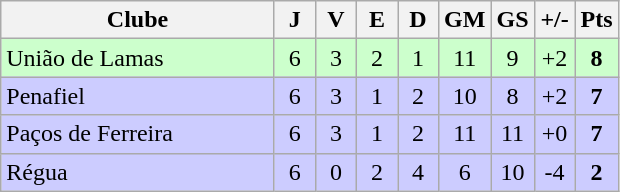<table class="wikitable" style="text-align: center;">
<tr>
<th width=175>Clube</th>
<th width=20>J</th>
<th width=20>V</th>
<th width=20>E</th>
<th width=20>D</th>
<th width=20>GM</th>
<th width=20>GS</th>
<th width=20>+/-</th>
<th width=20>Pts</th>
</tr>
<tr bgcolor=#ccffcc>
<td align=left>União de Lamas</td>
<td>6</td>
<td>3</td>
<td>2</td>
<td>1</td>
<td>11</td>
<td>9</td>
<td>+2</td>
<td><strong>8</strong></td>
</tr>
<tr bgcolor=#ccccff>
<td align=left>Penafiel</td>
<td>6</td>
<td>3</td>
<td>1</td>
<td>2</td>
<td>10</td>
<td>8</td>
<td>+2</td>
<td><strong>7</strong></td>
</tr>
<tr bgcolor=#ccccff>
<td align=left>Paços de Ferreira</td>
<td>6</td>
<td>3</td>
<td>1</td>
<td>2</td>
<td>11</td>
<td>11</td>
<td>+0</td>
<td><strong>7</strong></td>
</tr>
<tr bgcolor=#ccccff>
<td align=left>Régua</td>
<td>6</td>
<td>0</td>
<td>2</td>
<td>4</td>
<td>6</td>
<td>10</td>
<td>-4</td>
<td><strong>2</strong></td>
</tr>
</table>
